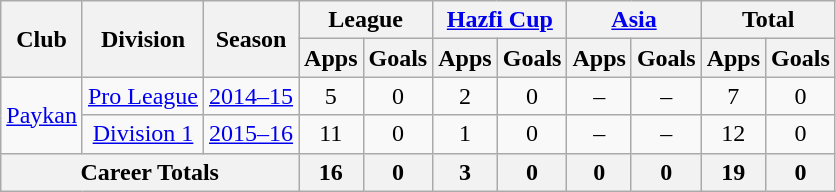<table class="wikitable" style="text-align: center;">
<tr>
<th rowspan="2">Club</th>
<th rowspan="2">Division</th>
<th rowspan="2">Season</th>
<th colspan="2">League</th>
<th colspan="2"><a href='#'>Hazfi Cup</a></th>
<th colspan="2"><a href='#'>Asia</a></th>
<th colspan="2">Total</th>
</tr>
<tr>
<th>Apps</th>
<th>Goals</th>
<th>Apps</th>
<th>Goals</th>
<th>Apps</th>
<th>Goals</th>
<th>Apps</th>
<th>Goals</th>
</tr>
<tr>
<td rowspan="2"><a href='#'>Paykan</a></td>
<td><a href='#'>Pro League</a></td>
<td><a href='#'>2014–15</a></td>
<td>5</td>
<td>0</td>
<td>2</td>
<td>0</td>
<td>–</td>
<td>–</td>
<td>7</td>
<td>0</td>
</tr>
<tr>
<td rowspan="1"><a href='#'>Division 1</a></td>
<td><a href='#'>2015–16</a></td>
<td>11</td>
<td>0</td>
<td>1</td>
<td>0</td>
<td>–</td>
<td>–</td>
<td>12</td>
<td>0</td>
</tr>
<tr>
<th colspan=3>Career Totals</th>
<th>16</th>
<th>0</th>
<th>3</th>
<th>0</th>
<th>0</th>
<th>0</th>
<th>19</th>
<th>0</th>
</tr>
</table>
